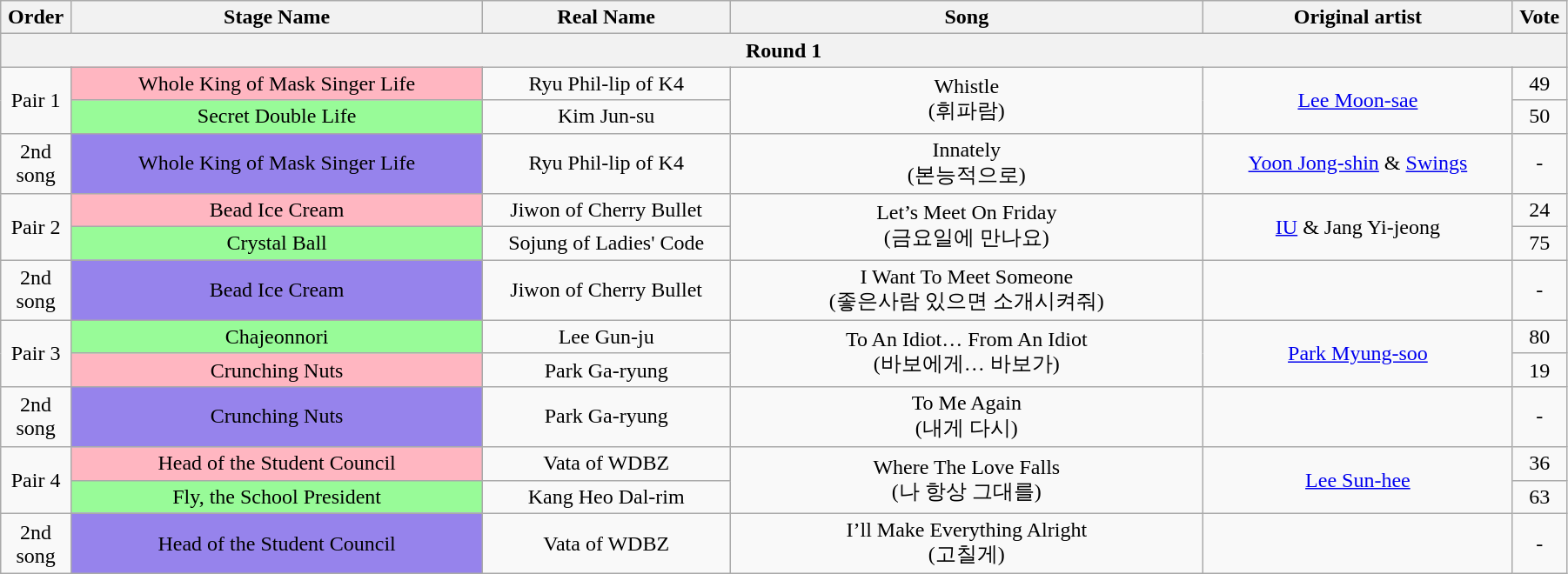<table class="wikitable" style="text-align:center; width:95%;">
<tr>
<th style="width:1%;">Order</th>
<th style="width:20%;">Stage Name</th>
<th style="width:12%;">Real Name</th>
<th style="width:23%;">Song</th>
<th style="width:15%;">Original artist</th>
<th style="width:1%;">Vote</th>
</tr>
<tr>
<th colspan=6>Round 1</th>
</tr>
<tr>
<td rowspan=2>Pair 1</td>
<td bgcolor="lightpink">Whole King of Mask Singer Life</td>
<td>Ryu Phil-lip of K4</td>
<td rowspan=2>Whistle<br>(휘파람)</td>
<td rowspan=2><a href='#'>Lee Moon-sae</a></td>
<td>49</td>
</tr>
<tr>
<td bgcolor="palegreen">Secret Double Life</td>
<td>Kim Jun-su</td>
<td>50</td>
</tr>
<tr>
<td>2nd song</td>
<td bgcolor="#9683EC">Whole King of Mask Singer Life</td>
<td>Ryu Phil-lip of K4</td>
<td>Innately<br>(본능적으로)</td>
<td><a href='#'>Yoon Jong-shin</a> & <a href='#'>Swings</a></td>
<td>-</td>
</tr>
<tr>
<td rowspan=2>Pair 2</td>
<td bgcolor="lightpink">Bead Ice Cream</td>
<td>Jiwon of Cherry Bullet</td>
<td rowspan=2>Let’s Meet On Friday<br>(금요일에 만나요)</td>
<td rowspan=2><a href='#'>IU</a> & Jang Yi-jeong</td>
<td>24</td>
</tr>
<tr>
<td bgcolor="palegreen">Crystal Ball</td>
<td>Sojung of Ladies' Code</td>
<td>75</td>
</tr>
<tr>
<td>2nd song</td>
<td bgcolor="#9683EC">Bead Ice Cream</td>
<td>Jiwon of Cherry Bullet</td>
<td>I Want To Meet Someone<br>(좋은사람 있으면 소개시켜줘)</td>
<td></td>
<td>-</td>
</tr>
<tr>
<td rowspan=2>Pair 3</td>
<td bgcolor="palegreen">Chajeonnori</td>
<td>Lee Gun-ju</td>
<td rowspan=2>To An Idiot… From An Idiot<br>(바보에게… 바보가)</td>
<td rowspan=2><a href='#'>Park Myung-soo</a></td>
<td>80</td>
</tr>
<tr>
<td bgcolor="lightpink">Crunching Nuts</td>
<td>Park Ga-ryung</td>
<td>19</td>
</tr>
<tr>
<td>2nd song</td>
<td bgcolor="#9683EC">Crunching Nuts</td>
<td>Park Ga-ryung</td>
<td>To Me Again<br>(내게 다시)</td>
<td></td>
<td>-</td>
</tr>
<tr>
<td rowspan=2>Pair 4</td>
<td bgcolor="lightpink">Head of the Student Council</td>
<td>Vata of WDBZ</td>
<td rowspan=2>Where The Love Falls<br>(나 항상 그대를)</td>
<td rowspan=2><a href='#'>Lee Sun-hee</a></td>
<td>36</td>
</tr>
<tr>
<td bgcolor="palegreen">Fly, the School President</td>
<td>Kang Heo Dal-rim</td>
<td>63</td>
</tr>
<tr>
<td>2nd song</td>
<td bgcolor="#9683EC">Head of the Student Council</td>
<td>Vata of WDBZ</td>
<td>I’ll Make Everything Alright<br>(고칠게)</td>
<td></td>
<td>-</td>
</tr>
</table>
